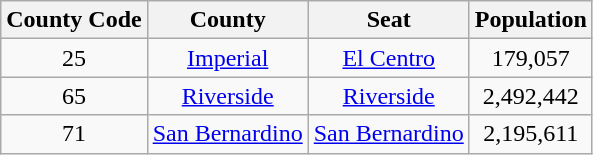<table class="wikitable sortable" style="text-align:center;">
<tr>
<th> County Code</th>
<th>County</th>
<th>Seat</th>
<th>Population</th>
</tr>
<tr>
<td>25</td>
<td><a href='#'>Imperial</a></td>
<td><a href='#'>El Centro</a></td>
<td>179,057</td>
</tr>
<tr>
<td>65</td>
<td><a href='#'>Riverside</a></td>
<td><a href='#'>Riverside</a></td>
<td>2,492,442</td>
</tr>
<tr>
<td>71</td>
<td><a href='#'>San Bernardino</a></td>
<td><a href='#'>San Bernardino</a></td>
<td>2,195,611</td>
</tr>
</table>
